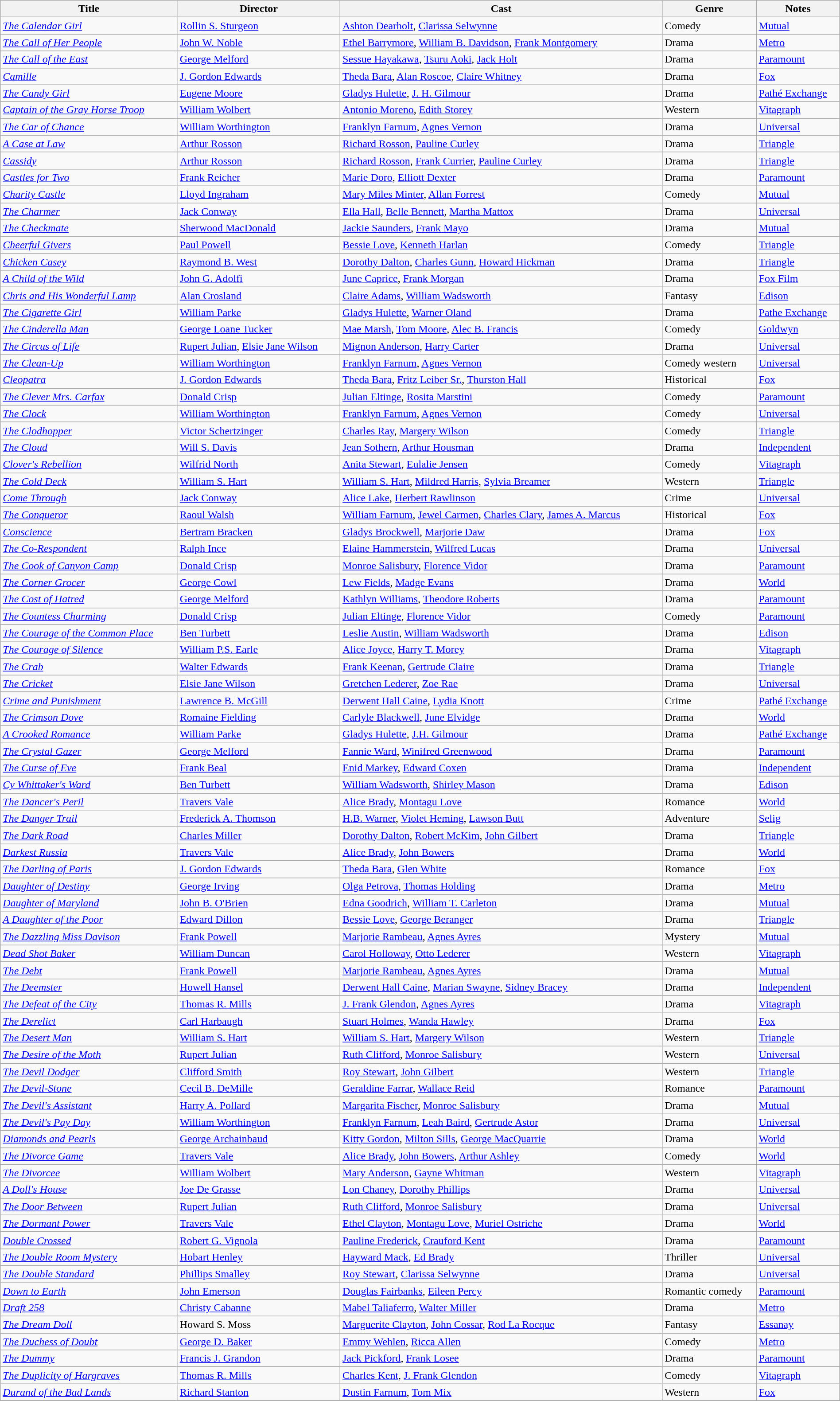<table class="wikitable" width= "100%">
<tr>
<th>Title</th>
<th>Director</th>
<th>Cast</th>
<th>Genre</th>
<th>Notes</th>
</tr>
<tr>
<td><em><a href='#'>The Calendar Girl</a></em></td>
<td><a href='#'>Rollin S. Sturgeon</a></td>
<td><a href='#'>Ashton Dearholt</a>, <a href='#'>Clarissa Selwynne</a></td>
<td>Comedy</td>
<td><a href='#'>Mutual</a></td>
</tr>
<tr>
<td><em><a href='#'>The Call of Her People</a></em></td>
<td><a href='#'>John W. Noble</a></td>
<td><a href='#'>Ethel Barrymore</a>, <a href='#'>William B. Davidson</a>, <a href='#'>Frank Montgomery</a></td>
<td>Drama</td>
<td><a href='#'>Metro</a></td>
</tr>
<tr>
<td><em><a href='#'>The Call of the East</a></em></td>
<td><a href='#'>George Melford</a></td>
<td><a href='#'>Sessue Hayakawa</a>, <a href='#'>Tsuru Aoki</a>, <a href='#'>Jack Holt</a></td>
<td>Drama</td>
<td><a href='#'>Paramount</a></td>
</tr>
<tr>
<td><em><a href='#'>Camille</a></em></td>
<td><a href='#'>J. Gordon Edwards</a></td>
<td><a href='#'>Theda Bara</a>, <a href='#'>Alan Roscoe</a>, <a href='#'>Claire Whitney</a></td>
<td>Drama</td>
<td><a href='#'>Fox</a></td>
</tr>
<tr>
<td><em><a href='#'>The Candy Girl</a></em></td>
<td><a href='#'>Eugene Moore</a></td>
<td><a href='#'>Gladys Hulette</a>, <a href='#'>J. H. Gilmour</a></td>
<td>Drama</td>
<td><a href='#'>Pathé Exchange</a></td>
</tr>
<tr>
<td><em><a href='#'>Captain of the Gray Horse Troop</a></em></td>
<td><a href='#'>William Wolbert</a></td>
<td><a href='#'>Antonio Moreno</a>, <a href='#'>Edith Storey</a></td>
<td>Western</td>
<td><a href='#'>Vitagraph</a></td>
</tr>
<tr>
<td><em><a href='#'>The Car of Chance</a></em></td>
<td><a href='#'>William Worthington</a></td>
<td><a href='#'>Franklyn Farnum</a>, <a href='#'>Agnes Vernon</a></td>
<td>Drama</td>
<td><a href='#'>Universal</a></td>
</tr>
<tr>
<td><em><a href='#'>A Case at Law</a></em></td>
<td><a href='#'>Arthur Rosson</a></td>
<td><a href='#'>Richard Rosson</a>, <a href='#'>Pauline Curley</a></td>
<td>Drama</td>
<td><a href='#'>Triangle</a></td>
</tr>
<tr>
<td><em><a href='#'>Cassidy</a></em></td>
<td><a href='#'>Arthur Rosson</a></td>
<td><a href='#'>Richard Rosson</a>, <a href='#'>Frank Currier</a>, <a href='#'>Pauline Curley</a></td>
<td>Drama</td>
<td><a href='#'>Triangle</a></td>
</tr>
<tr>
<td><em><a href='#'>Castles for Two</a></em></td>
<td><a href='#'>Frank Reicher</a></td>
<td><a href='#'>Marie Doro</a>, <a href='#'>Elliott Dexter</a></td>
<td>Drama</td>
<td><a href='#'>Paramount</a></td>
</tr>
<tr>
<td><em><a href='#'>Charity Castle </a></em></td>
<td><a href='#'>Lloyd Ingraham</a></td>
<td><a href='#'>Mary Miles Minter</a>, <a href='#'>Allan Forrest</a></td>
<td>Comedy</td>
<td><a href='#'>Mutual</a></td>
</tr>
<tr>
<td><em><a href='#'>The Charmer</a></em></td>
<td><a href='#'>Jack Conway</a></td>
<td><a href='#'>Ella Hall</a>, <a href='#'>Belle Bennett</a>, <a href='#'>Martha Mattox</a></td>
<td>Drama</td>
<td><a href='#'>Universal</a></td>
</tr>
<tr>
<td><em><a href='#'>The Checkmate</a></em></td>
<td><a href='#'>Sherwood MacDonald</a></td>
<td><a href='#'>Jackie Saunders</a>, <a href='#'>Frank Mayo</a></td>
<td>Drama</td>
<td><a href='#'>Mutual</a></td>
</tr>
<tr>
<td><em><a href='#'>Cheerful Givers</a></em></td>
<td><a href='#'>Paul Powell</a></td>
<td><a href='#'>Bessie Love</a>, <a href='#'>Kenneth Harlan</a></td>
<td>Comedy</td>
<td><a href='#'>Triangle</a></td>
</tr>
<tr>
<td><em><a href='#'>Chicken Casey</a></em></td>
<td><a href='#'>Raymond B. West</a></td>
<td><a href='#'>Dorothy Dalton</a>, <a href='#'>Charles Gunn</a>, <a href='#'>Howard Hickman</a></td>
<td>Drama</td>
<td><a href='#'>Triangle</a></td>
</tr>
<tr>
<td><em><a href='#'>A Child of the Wild</a></em></td>
<td><a href='#'>John G. Adolfi</a></td>
<td><a href='#'>June Caprice</a>, <a href='#'>Frank Morgan</a></td>
<td>Drama</td>
<td><a href='#'>Fox Film</a></td>
</tr>
<tr>
<td><em><a href='#'>Chris and His Wonderful Lamp</a></em></td>
<td><a href='#'>Alan Crosland</a></td>
<td><a href='#'>Claire Adams</a>, <a href='#'>William Wadsworth</a></td>
<td>Fantasy</td>
<td><a href='#'>Edison</a></td>
</tr>
<tr>
<td><em><a href='#'>The Cigarette Girl</a></em></td>
<td><a href='#'>William Parke</a></td>
<td><a href='#'>Gladys Hulette</a>, <a href='#'>Warner Oland</a></td>
<td>Drama</td>
<td><a href='#'>Pathe Exchange</a></td>
</tr>
<tr>
<td><em><a href='#'>The Cinderella Man</a></em></td>
<td><a href='#'>George Loane Tucker</a></td>
<td><a href='#'>Mae Marsh</a>, <a href='#'>Tom Moore</a>, <a href='#'>Alec B. Francis</a></td>
<td>Comedy</td>
<td><a href='#'>Goldwyn</a></td>
</tr>
<tr>
<td><em><a href='#'>The Circus of Life</a></em></td>
<td><a href='#'>Rupert Julian</a>, <a href='#'>Elsie Jane Wilson</a></td>
<td><a href='#'>Mignon Anderson</a>, <a href='#'>Harry Carter</a></td>
<td>Drama</td>
<td><a href='#'>Universal</a></td>
</tr>
<tr>
<td><em><a href='#'>The Clean-Up</a></em></td>
<td><a href='#'>William Worthington</a></td>
<td><a href='#'>Franklyn Farnum</a>, <a href='#'>Agnes Vernon</a></td>
<td>Comedy western</td>
<td><a href='#'>Universal</a></td>
</tr>
<tr>
<td><em><a href='#'>Cleopatra</a></em></td>
<td><a href='#'>J. Gordon Edwards</a></td>
<td><a href='#'>Theda Bara</a>, <a href='#'>Fritz Leiber Sr.</a>, <a href='#'>Thurston Hall</a></td>
<td>Historical</td>
<td><a href='#'>Fox</a></td>
</tr>
<tr>
<td><em><a href='#'>The Clever Mrs. Carfax</a></em></td>
<td><a href='#'>Donald Crisp</a></td>
<td><a href='#'>Julian Eltinge</a>, <a href='#'>Rosita Marstini</a></td>
<td>Comedy</td>
<td><a href='#'>Paramount</a></td>
</tr>
<tr>
<td><em><a href='#'>The Clock</a></em></td>
<td><a href='#'>William Worthington</a></td>
<td><a href='#'>Franklyn Farnum</a>, <a href='#'>Agnes Vernon</a></td>
<td>Comedy</td>
<td><a href='#'>Universal</a></td>
</tr>
<tr>
<td><em><a href='#'>The Clodhopper</a></em></td>
<td><a href='#'>Victor Schertzinger</a></td>
<td><a href='#'>Charles Ray</a>, <a href='#'>Margery Wilson</a></td>
<td>Comedy</td>
<td><a href='#'>Triangle</a></td>
</tr>
<tr>
<td><em><a href='#'>The Cloud</a></em></td>
<td><a href='#'>Will S. Davis</a></td>
<td><a href='#'>Jean Sothern</a>, <a href='#'>Arthur Housman</a></td>
<td>Drama</td>
<td><a href='#'>Independent</a></td>
</tr>
<tr>
<td><em><a href='#'>Clover's Rebellion</a></em></td>
<td><a href='#'>Wilfrid North</a></td>
<td><a href='#'>Anita Stewart</a>, <a href='#'>Eulalie Jensen</a></td>
<td>Comedy</td>
<td><a href='#'>Vitagraph</a></td>
</tr>
<tr>
<td><em><a href='#'>The Cold Deck</a></em></td>
<td><a href='#'>William S. Hart</a></td>
<td><a href='#'>William S. Hart</a>, <a href='#'>Mildred Harris</a>, <a href='#'>Sylvia Breamer</a></td>
<td>Western</td>
<td><a href='#'>Triangle</a></td>
</tr>
<tr>
<td><em><a href='#'>Come Through</a></em></td>
<td><a href='#'>Jack Conway</a></td>
<td><a href='#'>Alice Lake</a>, <a href='#'>Herbert Rawlinson</a></td>
<td>Crime</td>
<td><a href='#'>Universal</a></td>
</tr>
<tr>
<td><em><a href='#'>The Conqueror</a></em></td>
<td><a href='#'>Raoul Walsh</a></td>
<td><a href='#'>William Farnum</a>, <a href='#'>Jewel Carmen</a>, <a href='#'>Charles Clary</a>, <a href='#'>James A. Marcus</a></td>
<td>Historical</td>
<td><a href='#'>Fox</a></td>
</tr>
<tr>
<td><em><a href='#'>Conscience</a></em></td>
<td><a href='#'>Bertram Bracken</a></td>
<td><a href='#'>Gladys Brockwell</a>, <a href='#'>Marjorie Daw</a></td>
<td>Drama</td>
<td><a href='#'>Fox</a></td>
</tr>
<tr>
<td><em><a href='#'>The Co-Respondent</a></em></td>
<td><a href='#'>Ralph Ince</a></td>
<td><a href='#'>Elaine Hammerstein</a>, <a href='#'>Wilfred Lucas</a></td>
<td>Drama</td>
<td><a href='#'>Universal</a></td>
</tr>
<tr>
<td><em><a href='#'>The Cook of Canyon Camp</a></em></td>
<td><a href='#'>Donald Crisp</a></td>
<td><a href='#'>Monroe Salisbury</a>, <a href='#'>Florence Vidor</a></td>
<td>Drama</td>
<td><a href='#'>Paramount</a></td>
</tr>
<tr>
<td><em><a href='#'>The Corner Grocer</a></em></td>
<td><a href='#'>George Cowl</a></td>
<td><a href='#'>Lew Fields</a>, <a href='#'>Madge Evans</a></td>
<td>Drama</td>
<td><a href='#'>World</a></td>
</tr>
<tr>
<td><em><a href='#'>The Cost of Hatred</a></em></td>
<td><a href='#'>George Melford</a></td>
<td><a href='#'>Kathlyn Williams</a>, <a href='#'>Theodore Roberts</a></td>
<td>Drama</td>
<td><a href='#'>Paramount</a></td>
</tr>
<tr>
<td><em><a href='#'>The Countess Charming</a></em></td>
<td><a href='#'>Donald Crisp</a></td>
<td><a href='#'>Julian Eltinge</a>, <a href='#'>Florence Vidor</a></td>
<td>Comedy</td>
<td><a href='#'>Paramount</a></td>
</tr>
<tr>
<td><em><a href='#'>The Courage of the Common Place</a></em></td>
<td><a href='#'>Ben Turbett</a></td>
<td><a href='#'>Leslie Austin</a>, <a href='#'>William Wadsworth</a></td>
<td>Drama</td>
<td><a href='#'>Edison</a></td>
</tr>
<tr>
<td><em><a href='#'>The Courage of Silence</a></em></td>
<td><a href='#'>William P.S. Earle</a></td>
<td><a href='#'>Alice Joyce</a>, <a href='#'>Harry T. Morey</a></td>
<td>Drama</td>
<td><a href='#'>Vitagraph</a></td>
</tr>
<tr>
<td><em><a href='#'>The Crab</a></em></td>
<td><a href='#'>Walter Edwards</a></td>
<td><a href='#'>Frank Keenan</a>, <a href='#'>Gertrude Claire</a></td>
<td>Drama</td>
<td><a href='#'>Triangle</a></td>
</tr>
<tr>
<td><em><a href='#'>The Cricket</a></em></td>
<td><a href='#'>Elsie Jane Wilson</a></td>
<td><a href='#'>Gretchen Lederer</a>, <a href='#'>Zoe Rae</a></td>
<td>Drama</td>
<td><a href='#'>Universal</a></td>
</tr>
<tr>
<td><em><a href='#'>Crime and Punishment</a></em></td>
<td><a href='#'>Lawrence B. McGill</a></td>
<td><a href='#'>Derwent Hall Caine</a>, <a href='#'>Lydia Knott</a></td>
<td>Crime</td>
<td><a href='#'>Pathé Exchange</a></td>
</tr>
<tr>
<td><em><a href='#'>The Crimson Dove</a></em></td>
<td><a href='#'>Romaine Fielding</a></td>
<td><a href='#'>Carlyle Blackwell</a>, <a href='#'>June Elvidge</a></td>
<td>Drama</td>
<td><a href='#'>World</a></td>
</tr>
<tr>
<td><em><a href='#'>A Crooked Romance</a></em></td>
<td><a href='#'>William Parke</a></td>
<td><a href='#'>Gladys Hulette</a>, <a href='#'>J.H. Gilmour</a></td>
<td>Drama</td>
<td><a href='#'>Pathé Exchange</a></td>
</tr>
<tr>
<td><em><a href='#'>The Crystal Gazer</a></em></td>
<td><a href='#'>George Melford</a></td>
<td><a href='#'>Fannie Ward</a>, <a href='#'>Winifred Greenwood</a></td>
<td>Drama</td>
<td><a href='#'>Paramount</a></td>
</tr>
<tr>
<td><em><a href='#'>The Curse of Eve</a></em></td>
<td><a href='#'>Frank Beal</a></td>
<td><a href='#'>Enid Markey</a>, <a href='#'>Edward Coxen</a></td>
<td>Drama</td>
<td><a href='#'>Independent</a></td>
</tr>
<tr>
<td><em><a href='#'>Cy Whittaker's Ward</a></em></td>
<td><a href='#'>Ben Turbett</a></td>
<td><a href='#'>William Wadsworth</a>, <a href='#'>Shirley Mason</a></td>
<td>Drama</td>
<td><a href='#'>Edison</a></td>
</tr>
<tr>
<td><em><a href='#'>The Dancer's Peril</a></em></td>
<td><a href='#'>Travers Vale</a></td>
<td><a href='#'>Alice Brady</a>, <a href='#'>Montagu Love</a></td>
<td>Romance</td>
<td><a href='#'>World</a></td>
</tr>
<tr>
<td><em><a href='#'>The Danger Trail</a></em></td>
<td><a href='#'>Frederick A. Thomson</a></td>
<td><a href='#'>H.B. Warner</a>, <a href='#'>Violet Heming</a>, <a href='#'>Lawson Butt</a></td>
<td>Adventure</td>
<td><a href='#'>Selig</a></td>
</tr>
<tr>
<td><em><a href='#'>The Dark Road</a></em></td>
<td><a href='#'>Charles Miller</a></td>
<td><a href='#'>Dorothy Dalton</a>, <a href='#'>Robert McKim</a>, <a href='#'>John Gilbert</a></td>
<td>Drama</td>
<td><a href='#'>Triangle</a></td>
</tr>
<tr>
<td><em><a href='#'>Darkest Russia</a></em></td>
<td><a href='#'>Travers Vale</a></td>
<td><a href='#'>Alice Brady</a>, <a href='#'>John Bowers</a></td>
<td>Drama</td>
<td><a href='#'>World</a></td>
</tr>
<tr>
<td><em><a href='#'>The Darling of Paris</a></em></td>
<td><a href='#'>J. Gordon Edwards</a></td>
<td><a href='#'>Theda Bara</a>, <a href='#'>Glen White</a></td>
<td>Romance</td>
<td><a href='#'>Fox</a></td>
</tr>
<tr>
<td><em><a href='#'>Daughter of Destiny</a></em></td>
<td><a href='#'>George Irving</a></td>
<td><a href='#'>Olga Petrova</a>, <a href='#'>Thomas Holding</a></td>
<td>Drama</td>
<td><a href='#'>Metro</a></td>
</tr>
<tr>
<td><em><a href='#'>Daughter of Maryland</a></em></td>
<td><a href='#'>John B. O'Brien</a></td>
<td><a href='#'>Edna Goodrich</a>, <a href='#'>William T. Carleton</a></td>
<td>Drama</td>
<td><a href='#'>Mutual</a></td>
</tr>
<tr>
<td data-sort-value="Daughter of the Poor, A"><em><a href='#'>A Daughter of the Poor</a></em></td>
<td><a href='#'>Edward Dillon</a></td>
<td><a href='#'>Bessie Love</a>, <a href='#'>George Beranger</a></td>
<td>Drama</td>
<td><a href='#'>Triangle</a></td>
</tr>
<tr>
<td><em><a href='#'>The Dazzling Miss Davison</a></em></td>
<td><a href='#'>Frank Powell</a></td>
<td><a href='#'>Marjorie Rambeau</a>, <a href='#'>Agnes Ayres</a></td>
<td>Mystery</td>
<td><a href='#'>Mutual</a></td>
</tr>
<tr>
<td><em><a href='#'>Dead Shot Baker</a></em></td>
<td><a href='#'>William Duncan</a></td>
<td><a href='#'>Carol Holloway</a>, <a href='#'>Otto Lederer</a></td>
<td>Western</td>
<td><a href='#'>Vitagraph</a></td>
</tr>
<tr>
<td><em><a href='#'>The Debt</a></em></td>
<td><a href='#'>Frank Powell</a></td>
<td><a href='#'>Marjorie Rambeau</a>, <a href='#'>Agnes Ayres</a></td>
<td>Drama</td>
<td><a href='#'>Mutual</a></td>
</tr>
<tr>
<td><em><a href='#'>The Deemster</a></em></td>
<td><a href='#'>Howell Hansel</a></td>
<td><a href='#'>Derwent Hall Caine</a>, <a href='#'>Marian Swayne</a>, <a href='#'>Sidney Bracey</a></td>
<td>Drama</td>
<td><a href='#'>Independent</a></td>
</tr>
<tr>
<td><em><a href='#'>The Defeat of the City</a></em></td>
<td><a href='#'>Thomas R. Mills</a></td>
<td><a href='#'>J. Frank Glendon</a>, <a href='#'>Agnes Ayres</a></td>
<td>Drama</td>
<td><a href='#'>Vitagraph</a></td>
</tr>
<tr>
<td><em><a href='#'>The Derelict</a></em></td>
<td><a href='#'>Carl Harbaugh</a></td>
<td><a href='#'>Stuart Holmes</a>, <a href='#'>Wanda Hawley</a></td>
<td>Drama</td>
<td><a href='#'>Fox</a></td>
</tr>
<tr>
<td><em><a href='#'>The Desert Man</a></em></td>
<td><a href='#'>William S. Hart</a></td>
<td><a href='#'>William S. Hart</a>, <a href='#'>Margery Wilson</a></td>
<td>Western</td>
<td><a href='#'>Triangle</a></td>
</tr>
<tr>
<td><em><a href='#'>The Desire of the Moth</a></em></td>
<td><a href='#'>Rupert Julian</a></td>
<td><a href='#'>Ruth Clifford</a>, <a href='#'>Monroe Salisbury</a></td>
<td>Western</td>
<td><a href='#'>Universal</a></td>
</tr>
<tr>
<td><em><a href='#'>The Devil Dodger</a></em></td>
<td><a href='#'>Clifford Smith</a></td>
<td><a href='#'>Roy Stewart</a>, <a href='#'>John Gilbert</a></td>
<td>Western</td>
<td><a href='#'>Triangle</a></td>
</tr>
<tr>
<td><em><a href='#'>The Devil-Stone</a></em></td>
<td><a href='#'>Cecil B. DeMille</a></td>
<td><a href='#'>Geraldine Farrar</a>, <a href='#'>Wallace Reid</a></td>
<td>Romance</td>
<td><a href='#'>Paramount</a></td>
</tr>
<tr>
<td><em><a href='#'>The Devil's Assistant</a></em></td>
<td><a href='#'>Harry A. Pollard</a></td>
<td><a href='#'>Margarita Fischer</a>, <a href='#'>Monroe Salisbury</a></td>
<td>Drama</td>
<td><a href='#'>Mutual</a></td>
</tr>
<tr>
<td><em><a href='#'>The Devil's Pay Day</a></em></td>
<td><a href='#'>William Worthington</a></td>
<td><a href='#'>Franklyn Farnum</a>, <a href='#'>Leah Baird</a>, <a href='#'>Gertrude Astor</a></td>
<td>Drama</td>
<td><a href='#'>Universal</a></td>
</tr>
<tr>
<td><em><a href='#'>Diamonds and Pearls</a></em></td>
<td><a href='#'>George Archainbaud</a></td>
<td><a href='#'>Kitty Gordon</a>, <a href='#'>Milton Sills</a>, <a href='#'>George MacQuarrie</a></td>
<td>Drama</td>
<td><a href='#'>World</a></td>
</tr>
<tr>
<td><em><a href='#'>The Divorce Game</a></em></td>
<td><a href='#'>Travers Vale</a></td>
<td><a href='#'>Alice Brady</a>, <a href='#'>John Bowers</a>, <a href='#'>Arthur Ashley</a></td>
<td>Comedy</td>
<td><a href='#'>World</a></td>
</tr>
<tr>
<td><em><a href='#'>The Divorcee</a></em></td>
<td><a href='#'>William Wolbert</a></td>
<td><a href='#'>Mary Anderson</a>, <a href='#'>Gayne Whitman</a></td>
<td>Western</td>
<td><a href='#'>Vitagraph</a></td>
</tr>
<tr>
<td><em><a href='#'>A Doll's House</a></em></td>
<td><a href='#'>Joe De Grasse</a></td>
<td><a href='#'>Lon Chaney</a>, <a href='#'>Dorothy Phillips</a></td>
<td>Drama</td>
<td><a href='#'>Universal</a></td>
</tr>
<tr>
<td><em><a href='#'>The Door Between</a></em></td>
<td><a href='#'>Rupert Julian</a></td>
<td><a href='#'>Ruth Clifford</a>, <a href='#'>Monroe Salisbury</a></td>
<td>Drama</td>
<td><a href='#'>Universal</a></td>
</tr>
<tr>
<td><em><a href='#'>The Dormant Power</a></em></td>
<td><a href='#'>Travers Vale</a></td>
<td><a href='#'>Ethel Clayton</a>, <a href='#'>Montagu Love</a>, <a href='#'>Muriel Ostriche</a></td>
<td>Drama</td>
<td><a href='#'>World</a></td>
</tr>
<tr>
<td><em><a href='#'>Double Crossed</a></em></td>
<td><a href='#'>Robert G. Vignola</a></td>
<td><a href='#'>Pauline Frederick</a>, <a href='#'>Crauford Kent</a></td>
<td>Drama</td>
<td><a href='#'>Paramount</a></td>
</tr>
<tr>
<td><em><a href='#'>The Double Room Mystery</a></em></td>
<td><a href='#'>Hobart Henley</a></td>
<td><a href='#'>Hayward Mack</a>, <a href='#'>Ed Brady</a></td>
<td>Thriller</td>
<td><a href='#'>Universal</a></td>
</tr>
<tr>
<td><em><a href='#'>The Double Standard</a></em></td>
<td><a href='#'>Phillips Smalley</a></td>
<td><a href='#'>Roy Stewart</a>, <a href='#'>Clarissa Selwynne</a></td>
<td>Drama</td>
<td><a href='#'>Universal</a></td>
</tr>
<tr>
<td><em><a href='#'>Down to Earth</a></em></td>
<td><a href='#'>John Emerson</a></td>
<td><a href='#'>Douglas Fairbanks</a>, <a href='#'>Eileen Percy</a></td>
<td>Romantic comedy</td>
<td><a href='#'>Paramount</a></td>
</tr>
<tr>
<td><em><a href='#'>Draft 258</a></em></td>
<td><a href='#'>Christy Cabanne</a></td>
<td><a href='#'>Mabel Taliaferro</a>, <a href='#'>Walter Miller</a></td>
<td>Drama</td>
<td><a href='#'>Metro</a></td>
</tr>
<tr>
<td><em><a href='#'>The Dream Doll</a></em></td>
<td>Howard S. Moss</td>
<td><a href='#'>Marguerite Clayton</a>, <a href='#'>John Cossar</a>, <a href='#'>Rod La Rocque</a></td>
<td>Fantasy</td>
<td><a href='#'>Essanay</a></td>
</tr>
<tr>
<td><em><a href='#'>The Duchess of Doubt</a></em></td>
<td><a href='#'>George D. Baker</a></td>
<td><a href='#'>Emmy Wehlen</a>, <a href='#'>Ricca Allen</a></td>
<td>Comedy</td>
<td><a href='#'>Metro</a></td>
</tr>
<tr>
<td><em><a href='#'>The Dummy</a></em></td>
<td><a href='#'>Francis J. Grandon</a></td>
<td><a href='#'>Jack Pickford</a>, <a href='#'>Frank Losee</a></td>
<td>Drama</td>
<td><a href='#'>Paramount</a></td>
</tr>
<tr>
<td><em><a href='#'>The Duplicity of Hargraves</a></em></td>
<td><a href='#'>Thomas R. Mills</a></td>
<td><a href='#'>Charles Kent</a>, <a href='#'>J. Frank Glendon</a></td>
<td>Comedy</td>
<td><a href='#'>Vitagraph</a></td>
</tr>
<tr>
<td><em><a href='#'>Durand of the Bad Lands</a></em></td>
<td><a href='#'>Richard Stanton</a></td>
<td><a href='#'>Dustin Farnum</a>, <a href='#'>Tom Mix</a></td>
<td>Western</td>
<td><a href='#'>Fox</a></td>
</tr>
<tr>
</tr>
</table>
